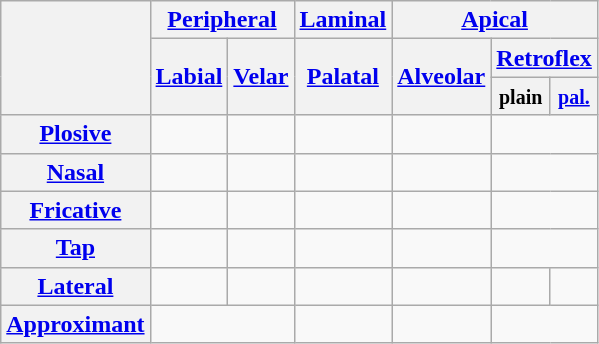<table class="wikitable" style="text-align: center;">
<tr>
<th rowspan="3"></th>
<th colspan="2"><a href='#'>Peripheral</a></th>
<th><a href='#'>Laminal</a></th>
<th colspan="3"><a href='#'>Apical</a></th>
</tr>
<tr>
<th rowspan="2"><a href='#'>Labial</a></th>
<th rowspan="2"><a href='#'>Velar</a></th>
<th rowspan="2"><a href='#'>Palatal</a></th>
<th rowspan="2"><a href='#'>Alveolar</a></th>
<th colspan="2"><a href='#'>Retroflex</a></th>
</tr>
<tr>
<th><small>plain</small></th>
<th><a href='#'><small>pal.</small></a></th>
</tr>
<tr>
<th><a href='#'>Plosive</a></th>
<td></td>
<td></td>
<td></td>
<td></td>
<td colspan="2"></td>
</tr>
<tr>
<th><a href='#'>Nasal</a></th>
<td></td>
<td></td>
<td></td>
<td></td>
<td colspan="2"></td>
</tr>
<tr>
<th><a href='#'>Fricative</a></th>
<td></td>
<td></td>
<td></td>
<td></td>
<td colspan="2"></td>
</tr>
<tr>
<th><a href='#'>Tap</a></th>
<td colspan="1"></td>
<td colspan="1"></td>
<td colspan="1"></td>
<td></td>
<td colspan="2"></td>
</tr>
<tr>
<th><a href='#'>Lateral</a></th>
<td colspan="1"></td>
<td colspan="1"></td>
<td colspan="1"></td>
<td></td>
<td colspan="1"></td>
<td></td>
</tr>
<tr>
<th><a href='#'>Approximant</a></th>
<td colspan="2"></td>
<td></td>
<td colspan="1"></td>
<td colspan="2"></td>
</tr>
</table>
